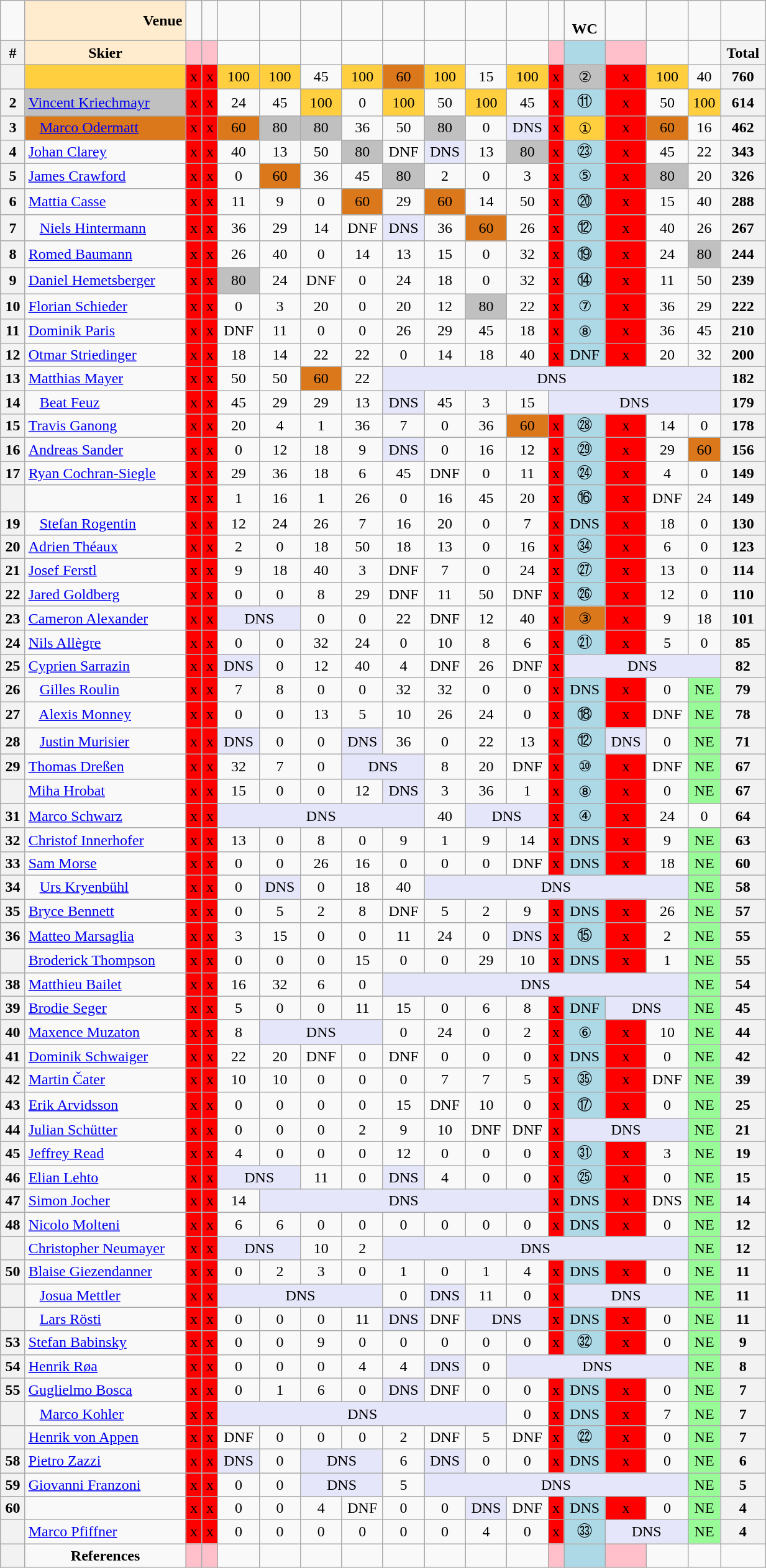<table class="wikitable" width=65% style="font-size:100%; text-align:center;">
<tr>
<td></td>
<td align=right bgcolor=ffebcd><strong>Venue</strong></td>
<td></td>
<td></td>
<td></td>
<td></td>
<td></td>
<td></td>
<td></td>
<td></td>
<td></td>
<td></td>
<td></td>
<td><br><strong>WC</strong></td>
<td></td>
<td></td>
<td></td>
</tr>
<tr>
<th>#</th>
<td bgcolor=ffebcd><strong>Skier</strong></td>
<td bgcolor=pink><br></td>
<td bgcolor=pink><br></td>
<td></td>
<td></td>
<td></td>
<td></td>
<td></td>
<td></td>
<td></td>
<td></td>
<td bgcolor=pink></td>
<td bgcolor=add8e6></td>
<td bgcolor=pink></td>
<td></td>
<td></td>
<th>Total</th>
</tr>
<tr>
<th></th>
<td align=left bgcolor=ffcf40></td>
<td bgcolor=red>x</td>
<td bgcolor=red>x</td>
<td bgcolor=ffcf40>100</td>
<td bgcolor=ffcf40>100</td>
<td>45</td>
<td bgcolor=ffcf40>100</td>
<td bgcolor=db781b>60</td>
<td bgcolor=ffcf40>100</td>
<td>15</td>
<td bgcolor=ffcf40>100</td>
<td bgcolor=red>x</td>
<td bgcolor=c0c0c0>②</td>
<td bgcolor=red>x</td>
<td bgcolor=ffcf40>100</td>
<td>40</td>
<th>760</th>
</tr>
<tr>
<th>2</th>
<td align=left bgcolor=c0c0c0> <a href='#'>Vincent Kriechmayr</a></td>
<td bgcolor=red>x</td>
<td bgcolor=red>x</td>
<td>24</td>
<td>45</td>
<td bgcolor=ffcf40>100</td>
<td>0</td>
<td bgcolor=ffcf40>100</td>
<td>50</td>
<td bgcolor=ffcf40>100</td>
<td>45</td>
<td bgcolor=red>x</td>
<td bgcolor=add8e6>⑪</td>
<td bgcolor=red>x</td>
<td>50</td>
<td bgcolor=ffcf40>100</td>
<th>614</th>
</tr>
<tr>
<th>3</th>
<td align=left bgcolor=db781b>   <a href='#'>Marco Odermatt</a></td>
<td bgcolor=red>x</td>
<td bgcolor=red>x</td>
<td bgcolor=db781b>60</td>
<td bgcolor=c0c0c0>80</td>
<td bgcolor=c0c0c0>80</td>
<td>36</td>
<td>50</td>
<td bgcolor=c0c0c0>80</td>
<td>0</td>
<td bgcolor=lavender>DNS</td>
<td bgcolor=red>x</td>
<td bgcolor=ffcf40>①</td>
<td bgcolor=red>x</td>
<td bgcolor=db781b>60</td>
<td>16</td>
<th>462</th>
</tr>
<tr>
<th>4</th>
<td align=left> <a href='#'>Johan Clarey</a></td>
<td bgcolor=red>x</td>
<td bgcolor=red>x</td>
<td>40</td>
<td>13</td>
<td>50</td>
<td bgcolor=c0c0c0>80</td>
<td>DNF</td>
<td bgcolor=lavender>DNS</td>
<td>13</td>
<td bgcolor=c0c0c0>80</td>
<td bgcolor=red>x</td>
<td bgcolor=add8e6>㉓</td>
<td bgcolor=red>x</td>
<td>45</td>
<td>22</td>
<th>343</th>
</tr>
<tr>
<th>5</th>
<td align=left> <a href='#'>James Crawford</a></td>
<td bgcolor=red>x</td>
<td bgcolor=red>x</td>
<td>0</td>
<td bgcolor=db781b>60</td>
<td>36</td>
<td>45</td>
<td bgcolor=c0c0c0>80</td>
<td>2</td>
<td>0</td>
<td>3</td>
<td bgcolor=red>x</td>
<td bgcolor=add8e6>⑤</td>
<td bgcolor=red>x</td>
<td bgcolor=c0c0c0>80</td>
<td>20</td>
<th>326</th>
</tr>
<tr>
<th>6</th>
<td align=left> <a href='#'>Mattia Casse</a></td>
<td bgcolor=red>x</td>
<td bgcolor=red>x</td>
<td>11</td>
<td>9</td>
<td>0</td>
<td bgcolor=db781b>60</td>
<td>29</td>
<td bgcolor=db781b>60</td>
<td>14</td>
<td>50</td>
<td bgcolor=red>x</td>
<td bgcolor=add8e6>⑳</td>
<td bgcolor=red>x</td>
<td>15</td>
<td>40</td>
<th>288</th>
</tr>
<tr>
<th>7</th>
<td align=left>   <a href='#'>Niels Hintermann</a></td>
<td bgcolor=red>x</td>
<td bgcolor=red>x</td>
<td>36</td>
<td>29</td>
<td>14</td>
<td>DNF</td>
<td bgcolor=lavender>DNS</td>
<td>36</td>
<td bgcolor=db781b>60</td>
<td>26</td>
<td bgcolor=red>x</td>
<td bgcolor=add8e6>⑫</td>
<td bgcolor=red>x</td>
<td>40</td>
<td>26</td>
<th>267</th>
</tr>
<tr>
<th>8</th>
<td align=left> <a href='#'>Romed Baumann</a></td>
<td bgcolor=red>x</td>
<td bgcolor=red>x</td>
<td>26</td>
<td>40</td>
<td>0</td>
<td>14</td>
<td>13</td>
<td>15</td>
<td>0</td>
<td>32</td>
<td bgcolor=red>x</td>
<td bgcolor=add8e6>⑲</td>
<td bgcolor=red>x</td>
<td>24</td>
<td bgcolor=c0c0c0>80</td>
<th>244</th>
</tr>
<tr>
<th>9</th>
<td align=left> <a href='#'>Daniel Hemetsberger</a></td>
<td bgcolor=red>x</td>
<td bgcolor=red>x</td>
<td bgcolor=c0c0c0>80</td>
<td>24</td>
<td>DNF</td>
<td>0</td>
<td>24</td>
<td>18</td>
<td>0</td>
<td>32</td>
<td bgcolor=red>x</td>
<td bgcolor=add8e6>⑭</td>
<td bgcolor=red>x</td>
<td>11</td>
<td>50</td>
<th>239</th>
</tr>
<tr>
<th>10</th>
<td align=left> <a href='#'>Florian Schieder</a></td>
<td bgcolor=red>x</td>
<td bgcolor=red>x</td>
<td>0</td>
<td>3</td>
<td>20</td>
<td>0</td>
<td>20</td>
<td>12</td>
<td bgcolor=c0c0c0>80</td>
<td>22</td>
<td bgcolor=red>x</td>
<td bgcolor=add8e6>⑦</td>
<td bgcolor=red>x</td>
<td>36</td>
<td>29</td>
<th>222</th>
</tr>
<tr>
<th>11</th>
<td align=left> <a href='#'>Dominik Paris</a></td>
<td bgcolor=red>x</td>
<td bgcolor=red>x</td>
<td>DNF</td>
<td>11</td>
<td>0</td>
<td>0</td>
<td>26</td>
<td>29</td>
<td>45</td>
<td>18</td>
<td bgcolor=red>x</td>
<td bgcolor=add8e6>⑧</td>
<td bgcolor=red>x</td>
<td>36</td>
<td>45</td>
<th>210</th>
</tr>
<tr>
<th>12</th>
<td align=left> <a href='#'>Otmar Striedinger</a></td>
<td bgcolor=red>x</td>
<td bgcolor=red>x</td>
<td>18</td>
<td>14</td>
<td>22</td>
<td>22</td>
<td>0</td>
<td>14</td>
<td>18</td>
<td>40</td>
<td bgcolor=red>x</td>
<td bgcolor=add8e6>DNF</td>
<td bgcolor=red>x</td>
<td>20</td>
<td>32</td>
<th>200</th>
</tr>
<tr>
<th>13</th>
<td align=left> <a href='#'>Matthias Mayer</a></td>
<td bgcolor=red>x</td>
<td bgcolor=red>x</td>
<td>50</td>
<td>50</td>
<td bgcolor=db781b>60</td>
<td>22</td>
<td colspan=9 bgcolor=lavender>DNS</td>
<th>182</th>
</tr>
<tr>
<th>14</th>
<td align=left>   <a href='#'>Beat Feuz</a></td>
<td bgcolor=red>x</td>
<td bgcolor=red>x</td>
<td>45</td>
<td>29</td>
<td>29</td>
<td>13</td>
<td bgcolor=lavender>DNS</td>
<td>45</td>
<td>3</td>
<td>15</td>
<td colspan=5 bgcolor=lavender>DNS</td>
<th>179</th>
</tr>
<tr>
<th>15</th>
<td align=left> <a href='#'>Travis Ganong</a></td>
<td bgcolor=red>x</td>
<td bgcolor=red>x</td>
<td>20</td>
<td>4</td>
<td>1</td>
<td>36</td>
<td>7</td>
<td>0</td>
<td>36</td>
<td bgcolor=db781b>60</td>
<td bgcolor=red>x</td>
<td bgcolor=add8e6>㉘</td>
<td bgcolor=red>x</td>
<td>14</td>
<td>0</td>
<th>178</th>
</tr>
<tr>
<th>16</th>
<td align=left> <a href='#'>Andreas Sander</a></td>
<td bgcolor=red>x</td>
<td bgcolor=red>x</td>
<td>0</td>
<td>12</td>
<td>18</td>
<td>9</td>
<td bgcolor=lavender>DNS</td>
<td>0</td>
<td>16</td>
<td>12</td>
<td bgcolor=red>x</td>
<td bgcolor=add8e6>㉙</td>
<td bgcolor=red>x</td>
<td>29</td>
<td bgcolor=db781b>60</td>
<th>156</th>
</tr>
<tr>
<th>17</th>
<td align=left> <a href='#'>Ryan Cochran-Siegle</a></td>
<td bgcolor=red>x</td>
<td bgcolor=red>x</td>
<td>29</td>
<td>36</td>
<td>18</td>
<td>6</td>
<td>45</td>
<td>DNF</td>
<td>0</td>
<td>11</td>
<td bgcolor=red>x</td>
<td bgcolor=add8e6>㉔</td>
<td bgcolor=red>x</td>
<td>4</td>
<td>0</td>
<th>149</th>
</tr>
<tr>
<th></th>
<td align=left></td>
<td bgcolor=red>x</td>
<td bgcolor=red>x</td>
<td>1</td>
<td>16</td>
<td>1</td>
<td>26</td>
<td>0</td>
<td>16</td>
<td>45</td>
<td>20</td>
<td bgcolor=red>x</td>
<td bgcolor=add8e6>⑯</td>
<td bgcolor=red>x</td>
<td>DNF</td>
<td>24</td>
<th>149</th>
</tr>
<tr>
<th>19</th>
<td align=left>   <a href='#'>Stefan Rogentin</a></td>
<td bgcolor=red>x</td>
<td bgcolor=red>x</td>
<td>12</td>
<td>24</td>
<td>26</td>
<td>7</td>
<td>16</td>
<td>20</td>
<td>0</td>
<td>7</td>
<td bgcolor=red>x</td>
<td bgcolor=add8e6>DNS</td>
<td bgcolor=red>x</td>
<td>18</td>
<td>0</td>
<th>130</th>
</tr>
<tr>
<th>20</th>
<td align=left> <a href='#'>Adrien Théaux</a></td>
<td bgcolor=red>x</td>
<td bgcolor=red>x</td>
<td>2</td>
<td>0</td>
<td>18</td>
<td>50</td>
<td>18</td>
<td>13</td>
<td>0</td>
<td>16</td>
<td bgcolor=red>x</td>
<td bgcolor=add8e6>㉞</td>
<td bgcolor=red>x</td>
<td>6</td>
<td>0</td>
<th>123</th>
</tr>
<tr>
<th>21</th>
<td align=left> <a href='#'>Josef Ferstl</a></td>
<td bgcolor=red>x</td>
<td bgcolor=red>x</td>
<td>9</td>
<td>18</td>
<td>40</td>
<td>3</td>
<td>DNF</td>
<td>7</td>
<td>0</td>
<td>24</td>
<td bgcolor=red>x</td>
<td bgcolor=add8e6>㉗</td>
<td bgcolor=red>x</td>
<td>13</td>
<td>0</td>
<th>114</th>
</tr>
<tr>
<th>22</th>
<td align=left> <a href='#'>Jared Goldberg</a></td>
<td bgcolor=red>x</td>
<td bgcolor=red>x</td>
<td>0</td>
<td>0</td>
<td>8</td>
<td>29</td>
<td>DNF</td>
<td>11</td>
<td>50</td>
<td>DNF</td>
<td bgcolor=red>x</td>
<td bgcolor=add8e6>㉖</td>
<td bgcolor=red>x</td>
<td>12</td>
<td>0</td>
<th>110</th>
</tr>
<tr>
<th>23</th>
<td align=left> <a href='#'>Cameron Alexander</a></td>
<td bgcolor=red>x</td>
<td bgcolor=red>x</td>
<td colspan=2 bgcolor=lavender>DNS</td>
<td>0</td>
<td>0</td>
<td>22</td>
<td>DNF</td>
<td>12</td>
<td>40</td>
<td bgcolor=red>x</td>
<td bgcolor=db781b>③</td>
<td bgcolor=red>x</td>
<td>9</td>
<td>18</td>
<th>101</th>
</tr>
<tr>
<th>24</th>
<td align=left> <a href='#'>Nils Allègre</a></td>
<td bgcolor=red>x</td>
<td bgcolor=red>x</td>
<td>0</td>
<td>0</td>
<td>32</td>
<td>24</td>
<td>0</td>
<td>10</td>
<td>8</td>
<td>6</td>
<td bgcolor=red>x</td>
<td bgcolor=add8e6>㉑</td>
<td bgcolor=red>x</td>
<td>5</td>
<td>0</td>
<th>85</th>
</tr>
<tr>
<th>25</th>
<td align=left> <a href='#'>Cyprien Sarrazin</a></td>
<td bgcolor=red>x</td>
<td bgcolor=red>x</td>
<td bgcolor=lavender>DNS</td>
<td>0</td>
<td>12</td>
<td>40</td>
<td>4</td>
<td>DNF</td>
<td>26</td>
<td>DNF</td>
<td bgcolor=red>x</td>
<td colspan=4 bgcolor=lavender>DNS</td>
<th>82</th>
</tr>
<tr>
<th>26</th>
<td align=left>   <a href='#'>Gilles Roulin</a></td>
<td bgcolor=red>x</td>
<td bgcolor=red>x</td>
<td>7</td>
<td>8</td>
<td>0</td>
<td>0</td>
<td>32</td>
<td>32</td>
<td>0</td>
<td>0</td>
<td bgcolor=red>x</td>
<td bgcolor=add8e6>DNS</td>
<td bgcolor=red>x</td>
<td>0</td>
<td bgcolor=palegreen>NE</td>
<th>79</th>
</tr>
<tr>
<th>27</th>
<td align=left>   <a href='#'>Alexis Monney</a></td>
<td bgcolor=red>x</td>
<td bgcolor=red>x</td>
<td>0</td>
<td>0</td>
<td>13</td>
<td>5</td>
<td>10</td>
<td>26</td>
<td>24</td>
<td>0</td>
<td bgcolor=red>x</td>
<td bgcolor=add8e6>⑱</td>
<td bgcolor=red>x</td>
<td>DNF</td>
<td bgcolor=palegreen>NE</td>
<th>78</th>
</tr>
<tr>
<th>28</th>
<td align=left>   <a href='#'>Justin Murisier</a></td>
<td bgcolor=red>x</td>
<td bgcolor=red>x</td>
<td bgcolor=lavender>DNS</td>
<td>0</td>
<td>0</td>
<td bgcolor=lavender>DNS</td>
<td>36</td>
<td>0</td>
<td>22</td>
<td>13</td>
<td bgcolor=red>x</td>
<td bgcolor=add8e6>⑫</td>
<td bgcolor=lavender>DNS</td>
<td>0</td>
<td bgcolor=palegreen>NE</td>
<th>71</th>
</tr>
<tr>
<th>29</th>
<td align=left> <a href='#'>Thomas Dreßen</a></td>
<td bgcolor=red>x</td>
<td bgcolor=red>x</td>
<td>32</td>
<td>7</td>
<td>0</td>
<td colspan=2 bgcolor=lavender>DNS</td>
<td>8</td>
<td>20</td>
<td>DNF</td>
<td bgcolor=red>x</td>
<td bgcolor=add8e6>⑩</td>
<td bgcolor=red>x</td>
<td>DNF</td>
<td bgcolor=palegreen>NE</td>
<th>67</th>
</tr>
<tr>
<th></th>
<td align=left> <a href='#'>Miha Hrobat</a></td>
<td bgcolor=red>x</td>
<td bgcolor=red>x</td>
<td>15</td>
<td>0</td>
<td>0</td>
<td>12</td>
<td bgcolor=lavender>DNS</td>
<td>3</td>
<td>36</td>
<td>1</td>
<td bgcolor=red>x</td>
<td bgcolor=add8e6>⑧</td>
<td bgcolor=red>x</td>
<td>0</td>
<td bgcolor=palegreen>NE</td>
<th>67</th>
</tr>
<tr>
<th>31</th>
<td align=left> <a href='#'>Marco Schwarz</a></td>
<td bgcolor=red>x</td>
<td bgcolor=red>x</td>
<td colspan=5 bgcolor=lavender>DNS</td>
<td>40</td>
<td colspan=2 bgcolor=lavender>DNS</td>
<td bgcolor=red>x</td>
<td bgcolor=add8e6>④</td>
<td bgcolor=red>x</td>
<td>24</td>
<td>0</td>
<th>64</th>
</tr>
<tr>
<th>32</th>
<td align=left> <a href='#'>Christof Innerhofer</a></td>
<td bgcolor=red>x</td>
<td bgcolor=red>x</td>
<td>13</td>
<td>0</td>
<td>8</td>
<td>0</td>
<td>9</td>
<td>1</td>
<td>9</td>
<td>14</td>
<td bgcolor=red>x</td>
<td bgcolor=add8e6>DNS</td>
<td bgcolor=red>x</td>
<td>9</td>
<td bgcolor=palegreen>NE</td>
<th>63</th>
</tr>
<tr>
<th>33</th>
<td align=left> <a href='#'>Sam Morse</a></td>
<td bgcolor=red>x</td>
<td bgcolor=red>x</td>
<td>0</td>
<td>0</td>
<td>26</td>
<td>16</td>
<td>0</td>
<td>0</td>
<td>0</td>
<td>DNF</td>
<td bgcolor=red>x</td>
<td bgcolor=add8e6>DNS</td>
<td bgcolor=red>x</td>
<td>18</td>
<td bgcolor=palegreen>NE</td>
<th>60</th>
</tr>
<tr>
<th>34</th>
<td align=left>   <a href='#'>Urs Kryenbühl</a></td>
<td bgcolor=red>x</td>
<td bgcolor=red>x</td>
<td>0</td>
<td bgcolor=lavender>DNS</td>
<td>0</td>
<td>18</td>
<td>40</td>
<td colspan=7 bgcolor=lavender>DNS</td>
<td bgcolor=palegreen>NE</td>
<th>58</th>
</tr>
<tr>
<th>35</th>
<td align=left> <a href='#'>Bryce Bennett</a></td>
<td bgcolor=red>x</td>
<td bgcolor=red>x</td>
<td>0</td>
<td>5</td>
<td>2</td>
<td>8</td>
<td>DNF</td>
<td>5</td>
<td>2</td>
<td>9</td>
<td bgcolor=red>x</td>
<td bgcolor=add8e6>DNS</td>
<td bgcolor=red>x</td>
<td>26</td>
<td bgcolor=palegreen>NE</td>
<th>57</th>
</tr>
<tr>
<th>36</th>
<td align=left> <a href='#'>Matteo Marsaglia</a></td>
<td bgcolor=red>x</td>
<td bgcolor=red>x</td>
<td>3</td>
<td>15</td>
<td>0</td>
<td>0</td>
<td>11</td>
<td>24</td>
<td>0</td>
<td bgcolor=lavender>DNS</td>
<td bgcolor=red>x</td>
<td bgcolor=add8e6>⑮</td>
<td bgcolor=red>x</td>
<td>2</td>
<td bgcolor=palegreen>NE</td>
<th>55</th>
</tr>
<tr>
<th></th>
<td align=left> <a href='#'>Broderick Thompson</a></td>
<td bgcolor=red>x</td>
<td bgcolor=red>x</td>
<td>0</td>
<td>0</td>
<td>0</td>
<td>15</td>
<td>0</td>
<td>0</td>
<td>29</td>
<td>10</td>
<td bgcolor=red>x</td>
<td bgcolor=add8e6>DNS</td>
<td bgcolor=red>x</td>
<td>1</td>
<td bgcolor=palegreen>NE</td>
<th>55</th>
</tr>
<tr>
<th>38</th>
<td align=left> <a href='#'>Matthieu Bailet</a></td>
<td bgcolor=red>x</td>
<td bgcolor=red>x</td>
<td>16</td>
<td>32</td>
<td>6</td>
<td>0</td>
<td colspan=8 bgcolor=lavender>DNS</td>
<td bgcolor=palegreen>NE</td>
<th>54</th>
</tr>
<tr>
<th>39</th>
<td align=left> <a href='#'>Brodie Seger</a></td>
<td bgcolor=red>x</td>
<td bgcolor=red>x</td>
<td>5</td>
<td>0</td>
<td>0</td>
<td>11</td>
<td>15</td>
<td>0</td>
<td>6</td>
<td>8</td>
<td bgcolor=red>x</td>
<td bgcolor=add8e6>DNF</td>
<td colspan=2 bgcolor=lavender>DNS</td>
<td bgcolor=palegreen>NE</td>
<th>45</th>
</tr>
<tr>
<th>40</th>
<td align=left> <a href='#'>Maxence Muzaton</a></td>
<td bgcolor=red>x</td>
<td bgcolor=red>x</td>
<td>8</td>
<td colspan=3 bgcolor=lavender>DNS</td>
<td>0</td>
<td>24</td>
<td>0</td>
<td>2</td>
<td bgcolor=red>x</td>
<td bgcolor=add8e6>⑥</td>
<td bgcolor=red>x</td>
<td>10</td>
<td bgcolor=palegreen>NE</td>
<th>44</th>
</tr>
<tr>
<th>41</th>
<td align=left> <a href='#'>Dominik Schwaiger</a></td>
<td bgcolor=red>x</td>
<td bgcolor=red>x</td>
<td>22</td>
<td>20</td>
<td>DNF</td>
<td>0</td>
<td>DNF</td>
<td>0</td>
<td>0</td>
<td>0</td>
<td bgcolor=red>x</td>
<td bgcolor=add8e6>DNS</td>
<td bgcolor=red>x</td>
<td>0</td>
<td bgcolor=palegreen>NE</td>
<th>42</th>
</tr>
<tr>
<th>42</th>
<td align=left> <a href='#'>Martin Čater</a></td>
<td bgcolor=red>x</td>
<td bgcolor=red>x</td>
<td>10</td>
<td>10</td>
<td>0</td>
<td>0</td>
<td>0</td>
<td>7</td>
<td>7</td>
<td>5</td>
<td bgcolor=red>x</td>
<td bgcolor=add8e6>㉟</td>
<td bgcolor=red>x</td>
<td>DNF</td>
<td bgcolor=palegreen>NE</td>
<th>39</th>
</tr>
<tr>
<th>43</th>
<td align=left> <a href='#'>Erik Arvidsson</a></td>
<td bgcolor=red>x</td>
<td bgcolor=red>x</td>
<td>0</td>
<td>0</td>
<td>0</td>
<td>0</td>
<td>15</td>
<td>DNF</td>
<td>10</td>
<td>0</td>
<td bgcolor=red>x</td>
<td bgcolor=add8e6>⑰</td>
<td bgcolor=red>x</td>
<td>0</td>
<td bgcolor=palegreen>NE</td>
<th>25</th>
</tr>
<tr>
<th>44</th>
<td align=left> <a href='#'>Julian Schütter</a></td>
<td bgcolor=red>x</td>
<td bgcolor=red>x</td>
<td>0</td>
<td>0</td>
<td>0</td>
<td>2</td>
<td>9</td>
<td>10</td>
<td>DNF</td>
<td>DNF</td>
<td bgcolor=red>x</td>
<td colspan=3 bgcolor=lavender>DNS</td>
<td bgcolor=palegreen>NE</td>
<th>21</th>
</tr>
<tr>
<th>45</th>
<td align=left> <a href='#'>Jeffrey Read</a></td>
<td bgcolor=red>x</td>
<td bgcolor=red>x</td>
<td>4</td>
<td>0</td>
<td>0</td>
<td>0</td>
<td>12</td>
<td>0</td>
<td>0</td>
<td>0</td>
<td bgcolor=red>x</td>
<td bgcolor=add8e6>㉛</td>
<td bgcolor=red>x</td>
<td>3</td>
<td bgcolor=palegreen>NE</td>
<th>19</th>
</tr>
<tr>
<th>46</th>
<td align=left> <a href='#'>Elian Lehto</a></td>
<td bgcolor=red>x</td>
<td bgcolor=red>x</td>
<td colspan=2 bgcolor=lavender>DNS</td>
<td>11</td>
<td>0</td>
<td bgcolor=lavender>DNS</td>
<td>4</td>
<td>0</td>
<td>0</td>
<td bgcolor=red>x</td>
<td bgcolor=add8e6>㉕</td>
<td bgcolor=red>x</td>
<td>0</td>
<td bgcolor=palegreen>NE</td>
<th>15</th>
</tr>
<tr>
<th>47</th>
<td align=left> <a href='#'>Simon Jocher</a></td>
<td bgcolor=red>x</td>
<td bgcolor=red>x</td>
<td>14</td>
<td colspan=7 bgcolor=lavender>DNS</td>
<td bgcolor=red>x</td>
<td bgcolor=add8e6>DNS</td>
<td bgcolor=red>x</td>
<td>DNS</td>
<td bgcolor=palegreen>NE</td>
<th>14</th>
</tr>
<tr>
<th>48</th>
<td align=left> <a href='#'>Nicolo Molteni</a></td>
<td bgcolor=red>x</td>
<td bgcolor=red>x</td>
<td>6</td>
<td>6</td>
<td>0</td>
<td>0</td>
<td>0</td>
<td>0</td>
<td>0</td>
<td>0</td>
<td bgcolor=red>x</td>
<td bgcolor=add8e6>DNS</td>
<td bgcolor=red>x</td>
<td>0</td>
<td bgcolor=palegreen>NE</td>
<th>12</th>
</tr>
<tr>
<th></th>
<td align=left> <a href='#'>Christopher Neumayer</a></td>
<td bgcolor=red>x</td>
<td bgcolor=red>x</td>
<td colspan=2 bgcolor=lavender>DNS</td>
<td>10</td>
<td>2</td>
<td colspan=8 bgcolor=lavender>DNS</td>
<td bgcolor=palegreen>NE</td>
<th>12</th>
</tr>
<tr>
<th>50</th>
<td align=left> <a href='#'>Blaise Giezendanner</a></td>
<td bgcolor=red>x</td>
<td bgcolor=red>x</td>
<td>0</td>
<td>2</td>
<td>3</td>
<td>0</td>
<td>1</td>
<td>0</td>
<td>1</td>
<td>4</td>
<td bgcolor=red>x</td>
<td bgcolor=add8e6>DNS</td>
<td bgcolor=red>x</td>
<td>0</td>
<td bgcolor=palegreen>NE</td>
<th>11</th>
</tr>
<tr>
<th></th>
<td align=left>   <a href='#'>Josua Mettler</a></td>
<td bgcolor=red>x</td>
<td bgcolor=red>x</td>
<td colspan=4 bgcolor=lavender>DNS</td>
<td>0</td>
<td bgcolor=lavender>DNS</td>
<td>11</td>
<td>0</td>
<td bgcolor=red>x</td>
<td colspan=3 bgcolor=lavender>DNS</td>
<td bgcolor=palegreen>NE</td>
<th>11</th>
</tr>
<tr>
<th></th>
<td align=left>   <a href='#'>Lars Rösti</a></td>
<td bgcolor=red>x</td>
<td bgcolor=red>x</td>
<td>0</td>
<td>0</td>
<td>0</td>
<td>11</td>
<td bgcolor=lavender>DNS</td>
<td>DNF</td>
<td colspan=2 bgcolor=lavender>DNS</td>
<td bgcolor=red>x</td>
<td bgcolor=add8e6>DNS</td>
<td bgcolor=red>x</td>
<td>0</td>
<td bgcolor=palegreen>NE</td>
<th>11</th>
</tr>
<tr>
<th>53</th>
<td align=left> <a href='#'>Stefan Babinsky</a></td>
<td bgcolor=red>x</td>
<td bgcolor=red>x</td>
<td>0</td>
<td>0</td>
<td>9</td>
<td>0</td>
<td>0</td>
<td>0</td>
<td>0</td>
<td>0</td>
<td bgcolor=red>x</td>
<td bgcolor=add8e6>㉜</td>
<td bgcolor=red>x</td>
<td>0</td>
<td bgcolor=palegreen>NE</td>
<th>9</th>
</tr>
<tr>
<th>54</th>
<td align=left> <a href='#'>Henrik Røa</a></td>
<td bgcolor=red>x</td>
<td bgcolor=red>x</td>
<td>0</td>
<td>0</td>
<td>0</td>
<td>4</td>
<td>4</td>
<td bgcolor=lavender>DNS</td>
<td>0</td>
<td colspan=5 bgcolor=lavender>DNS</td>
<td bgcolor=palegreen>NE</td>
<th>8</th>
</tr>
<tr>
<th>55</th>
<td align=left> <a href='#'>Guglielmo Bosca</a></td>
<td bgcolor=red>x</td>
<td bgcolor=red>x</td>
<td>0</td>
<td>1</td>
<td>6</td>
<td>0</td>
<td bgcolor=lavender>DNS</td>
<td>DNF</td>
<td>0</td>
<td>0</td>
<td bgcolor=red>x</td>
<td bgcolor=add8e6>DNS</td>
<td bgcolor=red>x</td>
<td>0</td>
<td bgcolor=palegreen>NE</td>
<th>7</th>
</tr>
<tr>
<th></th>
<td align=left>   <a href='#'>Marco Kohler</a></td>
<td bgcolor=red>x</td>
<td bgcolor=red>x</td>
<td colspan=7 bgcolor=lavender>DNS</td>
<td>0</td>
<td bgcolor=red>x</td>
<td bgcolor=add8e6>DNS</td>
<td bgcolor=red>x</td>
<td>7</td>
<td bgcolor=palegreen>NE</td>
<th>7</th>
</tr>
<tr>
<th></th>
<td align=left> <a href='#'>Henrik von Appen</a></td>
<td bgcolor=red>x</td>
<td bgcolor=red>x</td>
<td>DNF</td>
<td>0</td>
<td>0</td>
<td>0</td>
<td>2</td>
<td>DNF</td>
<td>5</td>
<td>DNF</td>
<td bgcolor=red>x</td>
<td bgcolor=add8e6>㉒</td>
<td bgcolor=red>x</td>
<td>0</td>
<td bgcolor=palegreen>NE</td>
<th>7</th>
</tr>
<tr>
<th>58</th>
<td align=left> <a href='#'>Pietro Zazzi</a></td>
<td bgcolor=red>x</td>
<td bgcolor=red>x</td>
<td bgcolor=lavender>DNS</td>
<td>0</td>
<td colspan=2 bgcolor=lavender>DNS</td>
<td>6</td>
<td bgcolor=lavender>DNS</td>
<td>0</td>
<td>0</td>
<td bgcolor=red>x</td>
<td bgcolor=add8e6>DNS</td>
<td bgcolor=red>x</td>
<td>0</td>
<td bgcolor=palegreen>NE</td>
<th>6</th>
</tr>
<tr>
<th>59</th>
<td align=left> <a href='#'>Giovanni Franzoni</a></td>
<td bgcolor=red>x</td>
<td bgcolor=red>x</td>
<td>0</td>
<td>0</td>
<td colspan=2 bgcolor=lavender>DNS</td>
<td>5</td>
<td colspan=7 bgcolor=lavender>DNS</td>
<td bgcolor=palegreen>NE</td>
<th>5</th>
</tr>
<tr>
<th>60</th>
<td align=left></td>
<td bgcolor=red>x</td>
<td bgcolor=red>x</td>
<td>0</td>
<td>0</td>
<td>4</td>
<td>DNF</td>
<td>0</td>
<td>0</td>
<td bgcolor=lavender>DNS</td>
<td>DNF</td>
<td bgcolor=red>x</td>
<td bgcolor=add8e6>DNS</td>
<td bgcolor=red>x</td>
<td>0</td>
<td bgcolor=palegreen>NE</td>
<th>4</th>
</tr>
<tr>
<th></th>
<td align=left> <a href='#'>Marco Pfiffner</a></td>
<td bgcolor=red>x</td>
<td bgcolor=red>x</td>
<td>0</td>
<td>0</td>
<td>0</td>
<td>0</td>
<td>0</td>
<td>0</td>
<td>4</td>
<td>0</td>
<td bgcolor=red>x</td>
<td bgcolor=add8e6>㉝</td>
<td colspan=2 bgcolor=lavender>DNS</td>
<td bgcolor=palegreen>NE</td>
<th>4</th>
</tr>
<tr>
<th></th>
<td align=center><strong>References</strong></td>
<td bgcolor=pink></td>
<td bgcolor=pink></td>
<td></td>
<td></td>
<td></td>
<td></td>
<td></td>
<td></td>
<td></td>
<td></td>
<td bgcolor=pink></td>
<td bgcolor=add8e6></td>
<td bgcolor=pink></td>
<td></td>
<td></td>
</tr>
</table>
